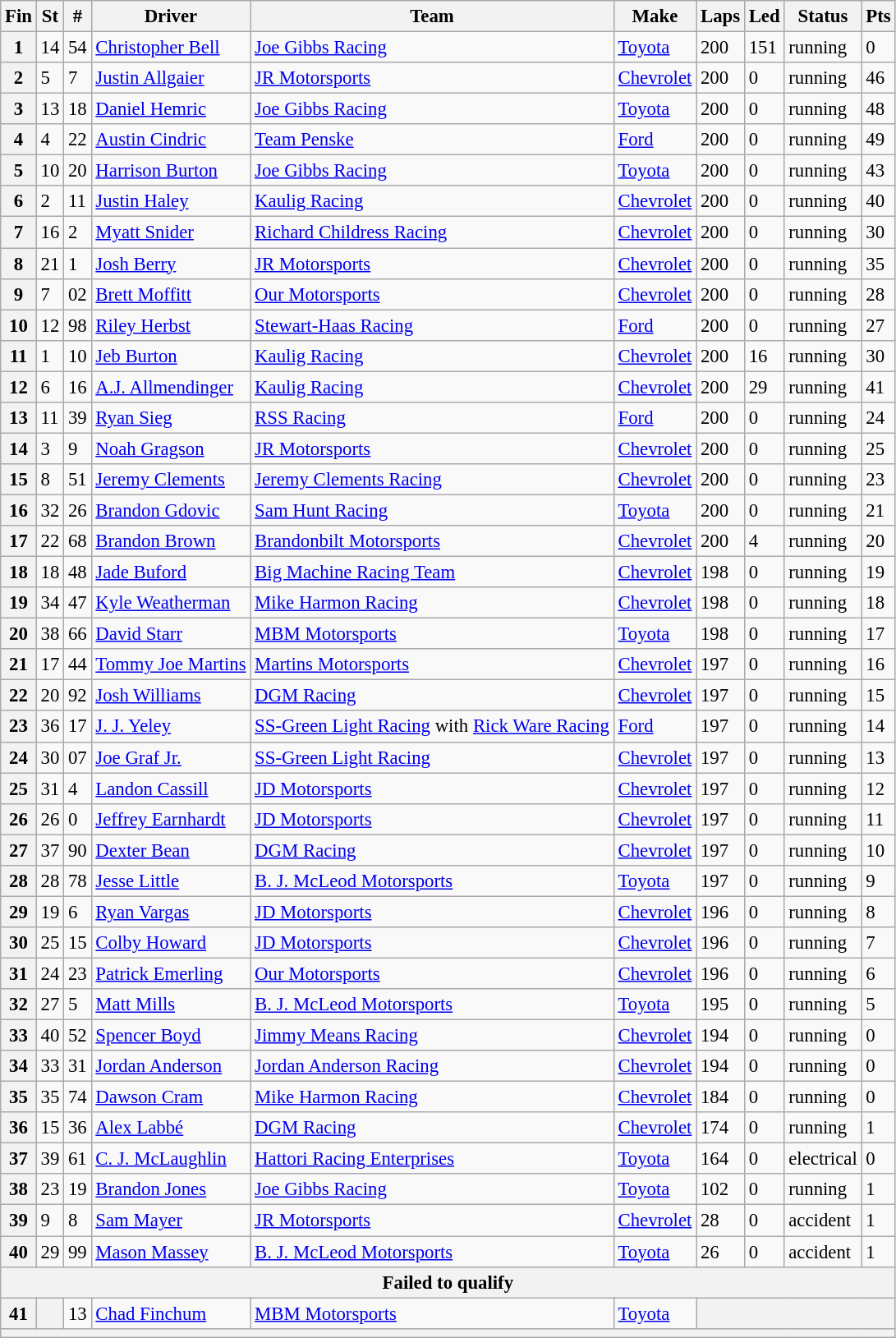<table class="wikitable" style="font-size:95%">
<tr>
<th>Fin</th>
<th>St</th>
<th>#</th>
<th>Driver</th>
<th>Team</th>
<th>Make</th>
<th>Laps</th>
<th>Led</th>
<th>Status</th>
<th>Pts</th>
</tr>
<tr>
<th>1</th>
<td>14</td>
<td>54</td>
<td><a href='#'>Christopher Bell</a></td>
<td><a href='#'>Joe Gibbs Racing</a></td>
<td><a href='#'>Toyota</a></td>
<td>200</td>
<td>151</td>
<td>running</td>
<td>0</td>
</tr>
<tr>
<th>2</th>
<td>5</td>
<td>7</td>
<td><a href='#'>Justin Allgaier</a></td>
<td><a href='#'>JR Motorsports</a></td>
<td><a href='#'>Chevrolet</a></td>
<td>200</td>
<td>0</td>
<td>running</td>
<td>46</td>
</tr>
<tr>
<th>3</th>
<td>13</td>
<td>18</td>
<td><a href='#'>Daniel Hemric</a></td>
<td><a href='#'>Joe Gibbs Racing</a></td>
<td><a href='#'>Toyota</a></td>
<td>200</td>
<td>0</td>
<td>running</td>
<td>48</td>
</tr>
<tr>
<th>4</th>
<td>4</td>
<td>22</td>
<td><a href='#'>Austin Cindric</a></td>
<td><a href='#'>Team Penske</a></td>
<td><a href='#'>Ford</a></td>
<td>200</td>
<td>0</td>
<td>running</td>
<td>49</td>
</tr>
<tr>
<th>5</th>
<td>10</td>
<td>20</td>
<td><a href='#'>Harrison Burton</a></td>
<td><a href='#'>Joe Gibbs Racing</a></td>
<td><a href='#'>Toyota</a></td>
<td>200</td>
<td>0</td>
<td>running</td>
<td>43</td>
</tr>
<tr>
<th>6</th>
<td>2</td>
<td>11</td>
<td><a href='#'>Justin Haley</a></td>
<td><a href='#'>Kaulig Racing</a></td>
<td><a href='#'>Chevrolet</a></td>
<td>200</td>
<td>0</td>
<td>running</td>
<td>40</td>
</tr>
<tr>
<th>7</th>
<td>16</td>
<td>2</td>
<td><a href='#'>Myatt Snider</a></td>
<td><a href='#'>Richard Childress Racing</a></td>
<td><a href='#'>Chevrolet</a></td>
<td>200</td>
<td>0</td>
<td>running</td>
<td>30</td>
</tr>
<tr>
<th>8</th>
<td>21</td>
<td>1</td>
<td><a href='#'>Josh Berry</a></td>
<td><a href='#'>JR Motorsports</a></td>
<td><a href='#'>Chevrolet</a></td>
<td>200</td>
<td>0</td>
<td>running</td>
<td>35</td>
</tr>
<tr>
<th>9</th>
<td>7</td>
<td>02</td>
<td><a href='#'>Brett Moffitt</a></td>
<td><a href='#'>Our Motorsports</a></td>
<td><a href='#'>Chevrolet</a></td>
<td>200</td>
<td>0</td>
<td>running</td>
<td>28</td>
</tr>
<tr>
<th>10</th>
<td>12</td>
<td>98</td>
<td><a href='#'>Riley Herbst</a></td>
<td><a href='#'>Stewart-Haas Racing</a></td>
<td><a href='#'>Ford</a></td>
<td>200</td>
<td>0</td>
<td>running</td>
<td>27</td>
</tr>
<tr>
<th>11</th>
<td>1</td>
<td>10</td>
<td><a href='#'>Jeb Burton</a></td>
<td><a href='#'>Kaulig Racing</a></td>
<td><a href='#'>Chevrolet</a></td>
<td>200</td>
<td>16</td>
<td>running</td>
<td>30</td>
</tr>
<tr>
<th>12</th>
<td>6</td>
<td>16</td>
<td><a href='#'>A.J. Allmendinger</a></td>
<td><a href='#'>Kaulig Racing</a></td>
<td><a href='#'>Chevrolet</a></td>
<td>200</td>
<td>29</td>
<td>running</td>
<td>41</td>
</tr>
<tr>
<th>13</th>
<td>11</td>
<td>39</td>
<td><a href='#'>Ryan Sieg</a></td>
<td><a href='#'>RSS Racing</a></td>
<td><a href='#'>Ford</a></td>
<td>200</td>
<td>0</td>
<td>running</td>
<td>24</td>
</tr>
<tr>
<th>14</th>
<td>3</td>
<td>9</td>
<td><a href='#'>Noah Gragson</a></td>
<td><a href='#'>JR Motorsports</a></td>
<td><a href='#'>Chevrolet</a></td>
<td>200</td>
<td>0</td>
<td>running</td>
<td>25</td>
</tr>
<tr>
<th>15</th>
<td>8</td>
<td>51</td>
<td><a href='#'>Jeremy Clements</a></td>
<td><a href='#'>Jeremy Clements Racing</a></td>
<td><a href='#'>Chevrolet</a></td>
<td>200</td>
<td>0</td>
<td>running</td>
<td>23</td>
</tr>
<tr>
<th>16</th>
<td>32</td>
<td>26</td>
<td><a href='#'>Brandon Gdovic</a></td>
<td><a href='#'>Sam Hunt Racing</a></td>
<td><a href='#'>Toyota</a></td>
<td>200</td>
<td>0</td>
<td>running</td>
<td>21</td>
</tr>
<tr>
<th>17</th>
<td>22</td>
<td>68</td>
<td><a href='#'>Brandon Brown</a></td>
<td><a href='#'>Brandonbilt Motorsports</a></td>
<td><a href='#'>Chevrolet</a></td>
<td>200</td>
<td>4</td>
<td>running</td>
<td>20</td>
</tr>
<tr>
<th>18</th>
<td>18</td>
<td>48</td>
<td><a href='#'>Jade Buford</a></td>
<td><a href='#'>Big Machine Racing Team</a></td>
<td><a href='#'>Chevrolet</a></td>
<td>198</td>
<td>0</td>
<td>running</td>
<td>19</td>
</tr>
<tr>
<th>19</th>
<td>34</td>
<td>47</td>
<td><a href='#'>Kyle Weatherman</a></td>
<td><a href='#'>Mike Harmon Racing</a></td>
<td><a href='#'>Chevrolet</a></td>
<td>198</td>
<td>0</td>
<td>running</td>
<td>18</td>
</tr>
<tr>
<th>20</th>
<td>38</td>
<td>66</td>
<td><a href='#'>David Starr</a></td>
<td><a href='#'>MBM Motorsports</a></td>
<td><a href='#'>Toyota</a></td>
<td>198</td>
<td>0</td>
<td>running</td>
<td>17</td>
</tr>
<tr>
<th>21</th>
<td>17</td>
<td>44</td>
<td><a href='#'>Tommy Joe Martins</a></td>
<td><a href='#'>Martins Motorsports</a></td>
<td><a href='#'>Chevrolet</a></td>
<td>197</td>
<td>0</td>
<td>running</td>
<td>16</td>
</tr>
<tr>
<th>22</th>
<td>20</td>
<td>92</td>
<td><a href='#'>Josh Williams</a></td>
<td><a href='#'>DGM Racing</a></td>
<td><a href='#'>Chevrolet</a></td>
<td>197</td>
<td>0</td>
<td>running</td>
<td>15</td>
</tr>
<tr>
<th>23</th>
<td>36</td>
<td>17</td>
<td><a href='#'>J. J. Yeley</a></td>
<td><a href='#'>SS-Green Light Racing</a> with <a href='#'>Rick Ware Racing</a></td>
<td><a href='#'>Ford</a></td>
<td>197</td>
<td>0</td>
<td>running</td>
<td>14</td>
</tr>
<tr>
<th>24</th>
<td>30</td>
<td>07</td>
<td><a href='#'>Joe Graf Jr.</a></td>
<td><a href='#'>SS-Green Light Racing</a></td>
<td><a href='#'>Chevrolet</a></td>
<td>197</td>
<td>0</td>
<td>running</td>
<td>13</td>
</tr>
<tr>
<th>25</th>
<td>31</td>
<td>4</td>
<td><a href='#'>Landon Cassill</a></td>
<td><a href='#'>JD Motorsports</a></td>
<td><a href='#'>Chevrolet</a></td>
<td>197</td>
<td>0</td>
<td>running</td>
<td>12</td>
</tr>
<tr>
<th>26</th>
<td>26</td>
<td>0</td>
<td><a href='#'>Jeffrey Earnhardt</a></td>
<td><a href='#'>JD Motorsports</a></td>
<td><a href='#'>Chevrolet</a></td>
<td>197</td>
<td>0</td>
<td>running</td>
<td>11</td>
</tr>
<tr>
<th>27</th>
<td>37</td>
<td>90</td>
<td><a href='#'>Dexter Bean</a></td>
<td><a href='#'>DGM Racing</a></td>
<td><a href='#'>Chevrolet</a></td>
<td>197</td>
<td>0</td>
<td>running</td>
<td>10</td>
</tr>
<tr>
<th>28</th>
<td>28</td>
<td>78</td>
<td><a href='#'>Jesse Little</a></td>
<td><a href='#'>B. J. McLeod Motorsports</a></td>
<td><a href='#'>Toyota</a></td>
<td>197</td>
<td>0</td>
<td>running</td>
<td>9</td>
</tr>
<tr>
<th>29</th>
<td>19</td>
<td>6</td>
<td><a href='#'>Ryan Vargas</a></td>
<td><a href='#'>JD Motorsports</a></td>
<td><a href='#'>Chevrolet</a></td>
<td>196</td>
<td>0</td>
<td>running</td>
<td>8</td>
</tr>
<tr>
<th>30</th>
<td>25</td>
<td>15</td>
<td><a href='#'>Colby Howard</a></td>
<td><a href='#'>JD Motorsports</a></td>
<td><a href='#'>Chevrolet</a></td>
<td>196</td>
<td>0</td>
<td>running</td>
<td>7</td>
</tr>
<tr>
<th>31</th>
<td>24</td>
<td>23</td>
<td><a href='#'>Patrick Emerling</a></td>
<td><a href='#'>Our Motorsports</a></td>
<td><a href='#'>Chevrolet</a></td>
<td>196</td>
<td>0</td>
<td>running</td>
<td>6</td>
</tr>
<tr>
<th>32</th>
<td>27</td>
<td>5</td>
<td><a href='#'>Matt Mills</a></td>
<td><a href='#'>B. J. McLeod Motorsports</a></td>
<td><a href='#'>Toyota</a></td>
<td>195</td>
<td>0</td>
<td>running</td>
<td>5</td>
</tr>
<tr>
<th>33</th>
<td>40</td>
<td>52</td>
<td><a href='#'>Spencer Boyd</a></td>
<td><a href='#'>Jimmy Means Racing</a></td>
<td><a href='#'>Chevrolet</a></td>
<td>194</td>
<td>0</td>
<td>running</td>
<td>0</td>
</tr>
<tr>
<th>34</th>
<td>33</td>
<td>31</td>
<td><a href='#'>Jordan Anderson</a></td>
<td><a href='#'>Jordan Anderson Racing</a></td>
<td><a href='#'>Chevrolet</a></td>
<td>194</td>
<td>0</td>
<td>running</td>
<td>0</td>
</tr>
<tr>
<th>35</th>
<td>35</td>
<td>74</td>
<td><a href='#'>Dawson Cram</a></td>
<td><a href='#'>Mike Harmon Racing</a></td>
<td><a href='#'>Chevrolet</a></td>
<td>184</td>
<td>0</td>
<td>running</td>
<td>0</td>
</tr>
<tr>
<th>36</th>
<td>15</td>
<td>36</td>
<td><a href='#'>Alex Labbé</a></td>
<td><a href='#'>DGM Racing</a></td>
<td><a href='#'>Chevrolet</a></td>
<td>174</td>
<td>0</td>
<td>running</td>
<td>1</td>
</tr>
<tr>
<th>37</th>
<td>39</td>
<td>61</td>
<td><a href='#'>C. J. McLaughlin</a></td>
<td><a href='#'>Hattori Racing Enterprises</a></td>
<td><a href='#'>Toyota</a></td>
<td>164</td>
<td>0</td>
<td>electrical</td>
<td>0</td>
</tr>
<tr>
<th>38</th>
<td>23</td>
<td>19</td>
<td><a href='#'>Brandon Jones</a></td>
<td><a href='#'>Joe Gibbs Racing</a></td>
<td><a href='#'>Toyota</a></td>
<td>102</td>
<td>0</td>
<td>running</td>
<td>1</td>
</tr>
<tr>
<th>39</th>
<td>9</td>
<td>8</td>
<td><a href='#'>Sam Mayer</a></td>
<td><a href='#'>JR Motorsports</a></td>
<td><a href='#'>Chevrolet</a></td>
<td>28</td>
<td>0</td>
<td>accident</td>
<td>1</td>
</tr>
<tr>
<th>40</th>
<td>29</td>
<td>99</td>
<td><a href='#'>Mason Massey</a></td>
<td><a href='#'>B. J. McLeod Motorsports</a></td>
<td><a href='#'>Toyota</a></td>
<td>26</td>
<td>0</td>
<td>accident</td>
<td>1</td>
</tr>
<tr>
<th colspan="10">Failed to qualify</th>
</tr>
<tr>
<th>41</th>
<th></th>
<td>13</td>
<td><a href='#'>Chad Finchum</a></td>
<td><a href='#'>MBM Motorsports</a></td>
<td><a href='#'>Toyota</a></td>
<th colspan="4"></th>
</tr>
<tr>
<th colspan="10"></th>
</tr>
</table>
